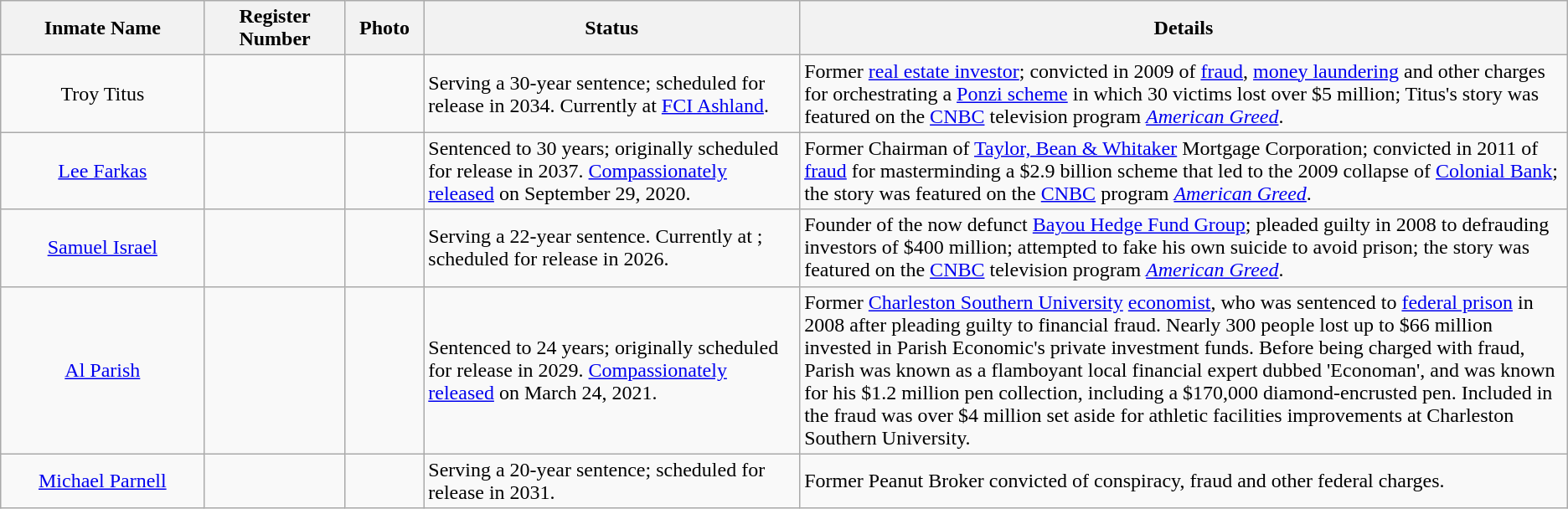<table class="wikitable sortable">
<tr>
<th width=13%>Inmate Name</th>
<th width=9%>Register Number</th>
<th width=5%>Photo</th>
<th width=24%>Status</th>
<th width=54%>Details</th>
</tr>
<tr>
<td style="text-align:center;">Troy Titus</td>
<td style="text-align:center;"></td>
<td style="text-align:center;"></td>
<td>Serving a 30-year sentence; scheduled for release in 2034. Currently at <a href='#'>FCI Ashland</a>.</td>
<td>Former <a href='#'>real estate investor</a>; convicted in 2009 of <a href='#'>fraud</a>, <a href='#'>money laundering</a> and other charges for orchestrating a <a href='#'>Ponzi scheme</a> in which 30 victims lost over $5 million; Titus's story was featured on the <a href='#'>CNBC</a> television program <em><a href='#'>American Greed</a></em>.</td>
</tr>
<tr>
<td style="text-align:center;"><a href='#'>Lee Farkas</a></td>
<td style="text-align:center;"></td>
<td style="text-align:center;"></td>
<td>Sentenced to 30 years; originally scheduled for release in 2037. <a href='#'>Compassionately released</a> on September 29, 2020.</td>
<td>Former Chairman of <a href='#'>Taylor, Bean & Whitaker</a> Mortgage Corporation; convicted in 2011 of <a href='#'>fraud</a> for masterminding a $2.9 billion scheme that led to the 2009 collapse of <a href='#'>Colonial Bank</a>; the story was featured on the <a href='#'>CNBC</a> program <em><a href='#'>American Greed</a></em>.</td>
</tr>
<tr>
<td style="text-align:center;"><a href='#'>Samuel Israel</a></td>
<td style="text-align:center;"></td>
<td style="text-align:center;"></td>
<td>Serving a 22-year sentence. Currently at ; scheduled for release in 2026.</td>
<td>Founder of the now defunct <a href='#'>Bayou Hedge Fund Group</a>; pleaded guilty in 2008 to defrauding investors of $400 million; attempted to fake his own suicide to avoid prison; the story was featured on the <a href='#'>CNBC</a> television program <em><a href='#'>American Greed</a></em>.</td>
</tr>
<tr>
<td style="text-align:center;"><a href='#'>Al Parish</a></td>
<td style="text-align:center;"></td>
<td></td>
<td>Sentenced to 24 years; originally scheduled for release in 2029. <a href='#'>Compassionately released</a> on March 24, 2021.</td>
<td>Former <a href='#'>Charleston Southern University</a> <a href='#'>economist</a>, who was sentenced to <a href='#'>federal prison</a> in 2008 after pleading guilty to financial fraud. Nearly 300 people lost up to $66 million invested in Parish Economic's private investment funds. Before being charged with fraud, Parish was known as a flamboyant local financial expert dubbed 'Economan', and was known for his $1.2 million pen collection, including a $170,000 diamond-encrusted pen. Included in the fraud was over $4 million set aside for athletic facilities improvements at Charleston Southern University.</td>
</tr>
<tr>
<td style="text-align:center;"><a href='#'>Michael Parnell</a></td>
<td style="text-align:center;"></td>
<td></td>
<td>Serving a 20-year sentence; scheduled for release in 2031.</td>
<td>Former Peanut Broker convicted of conspiracy, fraud and other federal charges.</td>
</tr>
</table>
